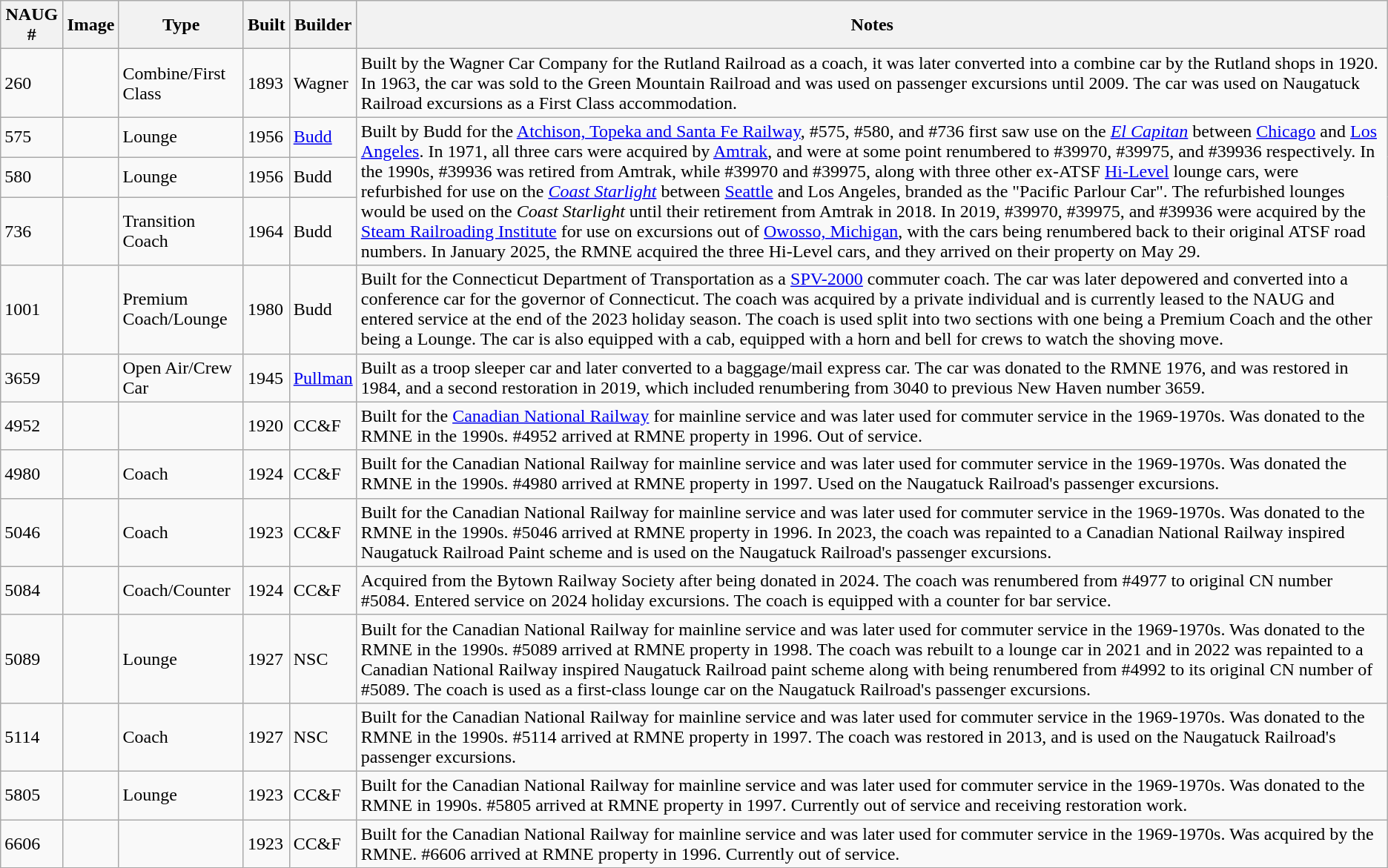<table class="wikitable">
<tr>
<th>NAUG #</th>
<th>Image</th>
<th>Type</th>
<th>Built</th>
<th>Builder</th>
<th>Notes</th>
</tr>
<tr>
<td>260</td>
<td></td>
<td>Combine/First Class</td>
<td>1893</td>
<td>Wagner</td>
<td>Built by the Wagner Car Company for the Rutland Railroad as a coach, it was later converted into a combine car by the Rutland shops in 1920. In 1963, the car was sold to the Green Mountain Railroad and was used on passenger excursions until 2009. The car was used on Naugatuck Railroad excursions as a First Class accommodation.</td>
</tr>
<tr>
<td>575</td>
<td></td>
<td>Lounge</td>
<td>1956</td>
<td><a href='#'>Budd</a></td>
<td rowspan="3">Built by Budd for the <a href='#'>Atchison, Topeka and Santa Fe Railway</a>, #575, #580, and #736 first saw use on the <a href='#'><em>El Capitan</em></a> between <a href='#'>Chicago</a> and <a href='#'>Los Angeles</a>. In 1971, all three cars were acquired by <a href='#'>Amtrak</a>, and were at some point renumbered to #39970, #39975, and #39936 respectively. In the 1990s, #39936 was retired from Amtrak, while #39970 and #39975, along with three other ex-ATSF <a href='#'>Hi-Level</a> lounge cars, were refurbished for use on the <em><a href='#'>Coast Starlight</a></em> between <a href='#'>Seattle</a> and Los Angeles, branded as the "Pacific Parlour Car". The refurbished lounges would be used on the <em>Coast Starlight</em> until their retirement from Amtrak in 2018. In 2019, #39970, #39975, and #39936 were acquired by the <a href='#'>Steam Railroading Institute</a> for use on excursions out of <a href='#'>Owosso, Michigan</a>, with the cars being renumbered back to their original ATSF road numbers. In January 2025, the RMNE acquired the three Hi-Level cars, and they arrived on their property on May 29.</td>
</tr>
<tr>
<td>580</td>
<td></td>
<td>Lounge</td>
<td>1956</td>
<td>Budd</td>
</tr>
<tr>
<td>736</td>
<td></td>
<td>Transition Coach</td>
<td>1964</td>
<td>Budd</td>
</tr>
<tr>
<td>1001</td>
<td></td>
<td>Premium Coach/Lounge</td>
<td>1980</td>
<td>Budd</td>
<td>Built for the Connecticut Department of Transportation as a <a href='#'>SPV-2000</a> commuter coach. The car was later depowered and converted into a conference car for the governor of Connecticut. The coach was acquired by a private individual and is currently leased to the NAUG and entered service at the end of the 2023 holiday season. The coach is used split into two sections with one being a Premium Coach and the other being a Lounge. The car is also equipped with a cab, equipped with a horn and bell for crews to watch the shoving move.</td>
</tr>
<tr>
<td>3659</td>
<td></td>
<td>Open Air/Crew Car</td>
<td>1945</td>
<td><a href='#'>Pullman</a></td>
<td>Built as a troop sleeper car and later converted to a baggage/mail express car. The car was donated to the RMNE 1976, and was restored in 1984, and a second restoration in 2019, which included renumbering from 3040 to previous New Haven number 3659.</td>
</tr>
<tr>
<td>4952</td>
<td></td>
<td></td>
<td>1920</td>
<td>CC&F</td>
<td>Built for the <a href='#'>Canadian National Railway</a> for mainline service and was later used for commuter service in the 1969-1970s. Was donated to the RMNE in the 1990s. #4952 arrived at RMNE property in 1996. Out of service.</td>
</tr>
<tr>
<td>4980</td>
<td></td>
<td>Coach</td>
<td>1924</td>
<td>CC&F</td>
<td>Built for the Canadian National Railway for mainline service and was later used for commuter service in the 1969-1970s. Was donated the RMNE in the 1990s. #4980 arrived at RMNE property in 1997. Used on the Naugatuck Railroad's passenger excursions.</td>
</tr>
<tr>
<td>5046</td>
<td></td>
<td>Coach</td>
<td>1923</td>
<td>CC&F</td>
<td>Built for the Canadian National Railway for mainline service and was later used for commuter service in the 1969-1970s. Was donated to the RMNE in the 1990s. #5046 arrived at RMNE property in 1996. In 2023, the coach was repainted to a Canadian National Railway inspired Naugatuck Railroad Paint scheme and is used on the Naugatuck Railroad's passenger excursions.</td>
</tr>
<tr>
<td>5084</td>
<td></td>
<td>Coach/Counter</td>
<td>1924</td>
<td>CC&F</td>
<td>Acquired from the Bytown Railway Society after being donated in 2024. The coach was renumbered from #4977 to original CN number #5084. Entered service on 2024 holiday excursions. The coach is equipped with a counter for bar service.</td>
</tr>
<tr>
<td>5089</td>
<td></td>
<td>Lounge</td>
<td>1927</td>
<td>NSC</td>
<td>Built for the Canadian National Railway for mainline service and was later used for commuter service in the 1969-1970s. Was donated to the RMNE in the 1990s. #5089 arrived at RMNE property in 1998. The coach was rebuilt to a lounge car in 2021 and in 2022 was repainted to a Canadian National Railway inspired Naugatuck Railroad paint scheme along with being renumbered from #4992 to its original CN number of #5089. The coach is used as a first-class lounge car on the Naugatuck Railroad's passenger excursions.</td>
</tr>
<tr>
<td>5114</td>
<td></td>
<td>Coach</td>
<td>1927</td>
<td>NSC</td>
<td>Built for the Canadian National Railway for mainline service and was later used for commuter service in the 1969-1970s. Was donated to the RMNE in the 1990s. #5114 arrived at RMNE property in 1997. The coach was restored in 2013, and is used on the Naugatuck Railroad's passenger excursions.</td>
</tr>
<tr>
<td>5805</td>
<td></td>
<td>Lounge</td>
<td>1923</td>
<td>CC&F</td>
<td>Built for the Canadian National Railway for mainline service and was later used for commuter service in the 1969-1970s. Was donated to the RMNE in 1990s. #5805 arrived at RMNE property in 1997. Currently out of service and receiving restoration work.</td>
</tr>
<tr>
<td>6606</td>
<td></td>
<td></td>
<td>1923</td>
<td>CC&F</td>
<td>Built for the Canadian National Railway for mainline service and was later used for commuter service in the 1969-1970s. Was acquired by the RMNE. #6606 arrived at RMNE property in 1996. Currently out of service.</td>
</tr>
</table>
